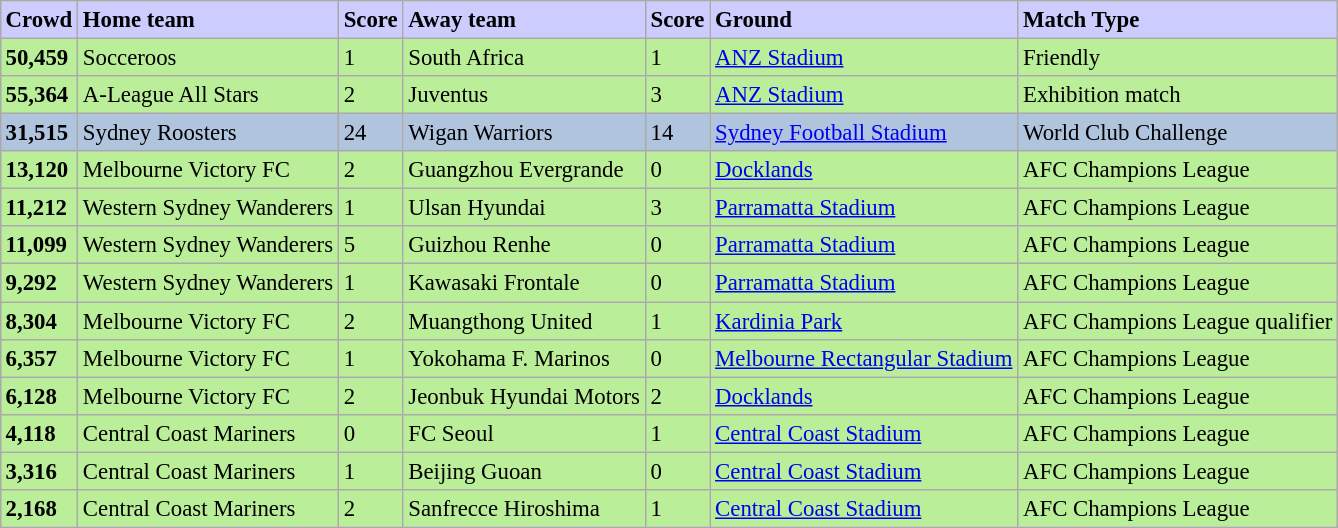<table class="wikitable sortable" style="font-size:95%; margin: 1em auto 1em auto;">
<tr style="background:#ccf;">
<td><strong>Crowd</strong></td>
<td><strong>Home team</strong></td>
<td><strong>Score</strong></td>
<td><strong>Away team</strong></td>
<td><strong>Score</strong></td>
<td><strong>Ground</strong></td>
<td><strong>Match Type</strong></td>
</tr>
<tr style="background:#be9;">
<td><strong>50,459</strong></td>
<td>Socceroos</td>
<td>1</td>
<td>South Africa</td>
<td>1</td>
<td><a href='#'>ANZ Stadium</a></td>
<td>Friendly</td>
</tr>
<tr style="background:#be9;">
<td><strong>55,364</strong></td>
<td>A-League All Stars</td>
<td>2</td>
<td>Juventus</td>
<td>3</td>
<td><a href='#'>ANZ Stadium</a></td>
<td>Exhibition match</td>
</tr>
<tr style="background:#b0c4de;">
<td><strong>31,515</strong></td>
<td>Sydney Roosters</td>
<td>24</td>
<td>Wigan Warriors</td>
<td>14</td>
<td><a href='#'>Sydney Football Stadium</a></td>
<td>World Club Challenge</td>
</tr>
<tr style="background:#be9;">
<td><strong>13,120</strong></td>
<td>Melbourne Victory FC</td>
<td>2</td>
<td>Guangzhou Evergrande</td>
<td>0</td>
<td><a href='#'>Docklands</a></td>
<td>AFC Champions League</td>
</tr>
<tr style="background:#be9;">
<td><strong>11,212</strong></td>
<td>Western Sydney Wanderers</td>
<td>1</td>
<td>Ulsan Hyundai</td>
<td>3</td>
<td><a href='#'>Parramatta Stadium</a></td>
<td>AFC Champions League</td>
</tr>
<tr style="background:#be9;">
<td><strong>11,099</strong></td>
<td>Western Sydney Wanderers</td>
<td>5</td>
<td>Guizhou Renhe</td>
<td>0</td>
<td><a href='#'>Parramatta Stadium</a></td>
<td>AFC Champions League</td>
</tr>
<tr style="background:#be9;">
<td><strong>9,292</strong></td>
<td>Western Sydney Wanderers</td>
<td>1</td>
<td>Kawasaki Frontale</td>
<td>0</td>
<td><a href='#'>Parramatta Stadium</a></td>
<td>AFC Champions League</td>
</tr>
<tr style="background:#be9;">
<td><strong>8,304</strong></td>
<td>Melbourne Victory FC</td>
<td>2</td>
<td>Muangthong United</td>
<td>1</td>
<td><a href='#'>Kardinia Park</a></td>
<td>AFC Champions League qualifier</td>
</tr>
<tr style="background:#be9;">
<td><strong>6,357</strong></td>
<td>Melbourne Victory FC</td>
<td>1</td>
<td>Yokohama F. Marinos</td>
<td>0</td>
<td><a href='#'>Melbourne Rectangular Stadium</a></td>
<td>AFC Champions League</td>
</tr>
<tr style="background:#be9;">
<td><strong>6,128</strong></td>
<td>Melbourne Victory FC</td>
<td>2</td>
<td>Jeonbuk Hyundai Motors</td>
<td>2</td>
<td><a href='#'>Docklands</a></td>
<td>AFC Champions League</td>
</tr>
<tr style="background:#be9;">
<td><strong>4,118</strong></td>
<td>Central Coast Mariners</td>
<td>0</td>
<td>FC Seoul</td>
<td>1</td>
<td><a href='#'>Central Coast Stadium</a></td>
<td>AFC Champions League</td>
</tr>
<tr style="background:#be9;">
<td><strong>3,316</strong></td>
<td>Central Coast Mariners</td>
<td>1</td>
<td>Beijing Guoan</td>
<td>0</td>
<td><a href='#'>Central Coast Stadium</a></td>
<td>AFC Champions League</td>
</tr>
<tr style="background:#be9;">
<td><strong>2,168</strong></td>
<td>Central Coast Mariners</td>
<td>2</td>
<td>Sanfrecce Hiroshima</td>
<td>1</td>
<td><a href='#'>Central Coast Stadium</a></td>
<td>AFC Champions League</td>
</tr>
</table>
